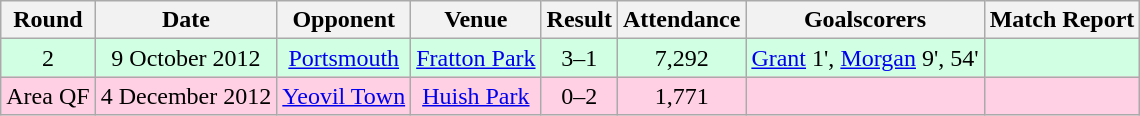<table class="wikitable" style="text-align:center;">
<tr>
<th>Round</th>
<th>Date</th>
<th>Opponent</th>
<th>Venue</th>
<th>Result</th>
<th>Attendance</th>
<th>Goalscorers</th>
<th>Match Report</th>
</tr>
<tr style="background:#d0ffe3;">
<td>2</td>
<td>9 October 2012</td>
<td><a href='#'>Portsmouth</a></td>
<td><a href='#'>Fratton Park</a></td>
<td>3–1</td>
<td>7,292</td>
<td><a href='#'>Grant</a> 1', <a href='#'>Morgan</a> 9', 54'</td>
<td></td>
</tr>
<tr style="background:#ffd0e3;">
<td>Area QF</td>
<td>4 December 2012</td>
<td><a href='#'>Yeovil Town</a></td>
<td><a href='#'>Huish Park</a></td>
<td>0–2</td>
<td>1,771</td>
<td></td>
<td></td>
</tr>
</table>
